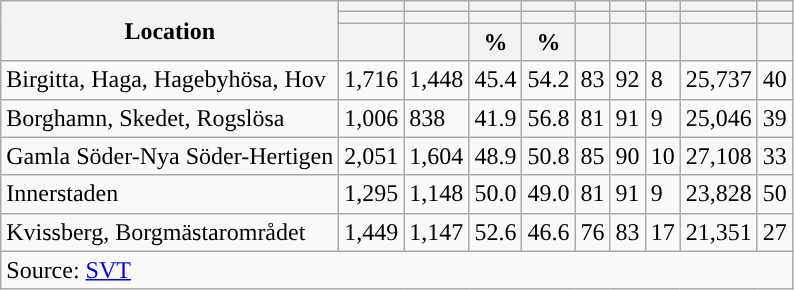<table role="presentation" class="wikitable sortable mw-collapsible">
<tr>
<th rowspan="3">Location</th>
<th></th>
<th></th>
<th></th>
<th></th>
<th></th>
<th></th>
<th></th>
<th></th>
<th></th>
</tr>
<tr>
<th></th>
<th></th>
<th style="background:"></th>
<th style="background:"></th>
<th></th>
<th></th>
<th></th>
<th></th>
<th></th>
</tr>
<tr>
<th data-sort-type="number"></th>
<th data-sort-type="number"></th>
<th data-sort-type="number">%</th>
<th data-sort-type="number">%</th>
<th data-sort-type="number"></th>
<th data-sort-type="number"></th>
<th data-sort-type="number"></th>
<th data-sort-type="number"></th>
<th data-sort-type="number"></th>
</tr>
<tr>
<td align="left">Birgitta, Haga, Hagebyhösa, Hov</td>
<td>1,716</td>
<td>1,448</td>
<td>45.4</td>
<td>54.2</td>
<td>83</td>
<td>92</td>
<td>8</td>
<td>25,737</td>
<td>40</td>
</tr>
<tr>
<td align="left">Borghamn, Skedet, Rogslösa</td>
<td>1,006</td>
<td>838</td>
<td>41.9</td>
<td>56.8</td>
<td>81</td>
<td>91</td>
<td>9</td>
<td>25,046</td>
<td>39</td>
</tr>
<tr>
<td align="left">Gamla Söder-Nya Söder-Hertigen</td>
<td>2,051</td>
<td>1,604</td>
<td>48.9</td>
<td>50.8</td>
<td>85</td>
<td>90</td>
<td>10</td>
<td>27,108</td>
<td>33</td>
</tr>
<tr>
<td align="left">Innerstaden</td>
<td>1,295</td>
<td>1,148</td>
<td>50.0</td>
<td>49.0</td>
<td>81</td>
<td>91</td>
<td>9</td>
<td>23,828</td>
<td>50</td>
</tr>
<tr>
<td align="left">Kvissberg, Borgmästarområdet</td>
<td>1,449</td>
<td>1,147</td>
<td>52.6</td>
<td>46.6</td>
<td>76</td>
<td>83</td>
<td>17</td>
<td>21,351</td>
<td>27</td>
</tr>
<tr>
<td colspan="10" align="left">Source: <a href='#'>SVT</a></td>
</tr>
</table>
